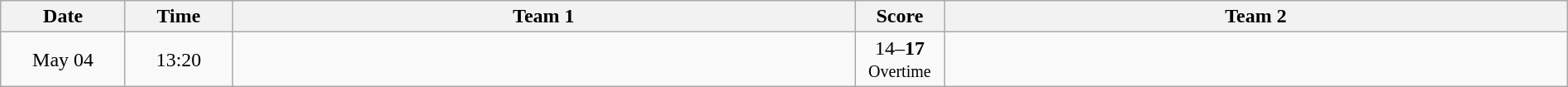<table class="wikitable" width="100%">
<tr>
<th style="width:7%">Date</th>
<th style="width:6%">Time</th>
<th style="width:35%">Team 1</th>
<th style="width:5%">Score</th>
<th style="width:35%">Team 2</th>
</tr>
<tr>
<td style="text-align:center">May 04</td>
<td style="text-align:center">13:20</td>
<td style="text-align:right"></td>
<td style="text-align:center">14–<strong>17</strong><br><small>Overtime</small></td>
<td style="text-align:left"><strong></strong></td>
</tr>
</table>
